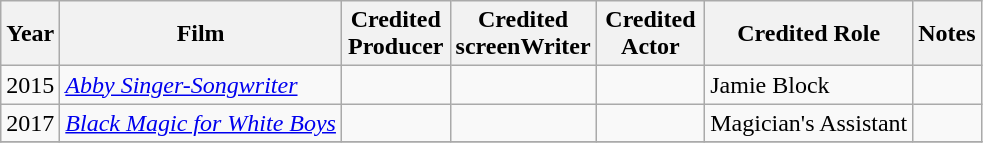<table class="wikitable sortable">
<tr>
<th style="width:26px;">Year</th>
<th>Film</th>
<th width=65>Credited Producer</th>
<th width=65>Credited screenWriter</th>
<th width=65>Credited Actor</th>
<th>Credited Role</th>
<th>Notes</th>
</tr>
<tr>
<td>2015</td>
<td><em><a href='#'>Abby Singer-Songwriter</a></em></td>
<td></td>
<td></td>
<td></td>
<td>Jamie Block</td>
<td></td>
</tr>
<tr>
<td>2017</td>
<td><em><a href='#'>Black Magic for White Boys</a></em></td>
<td></td>
<td></td>
<td></td>
<td>Magician's Assistant</td>
<td></td>
</tr>
<tr>
</tr>
</table>
